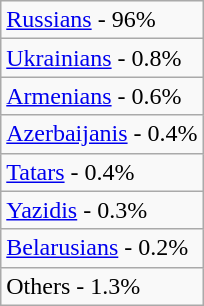<table class="wikitable">
<tr>
<td><a href='#'>Russians</a> - 96%</td>
</tr>
<tr>
<td><a href='#'>Ukrainians</a> - 0.8%</td>
</tr>
<tr>
<td><a href='#'>Armenians</a> - 0.6%</td>
</tr>
<tr>
<td><a href='#'>Azerbaijanis</a> - 0.4%</td>
</tr>
<tr>
<td><a href='#'>Tatars</a> - 0.4%</td>
</tr>
<tr>
<td><a href='#'>Yazidis</a> - 0.3%</td>
</tr>
<tr>
<td><a href='#'>Belarusians</a> - 0.2%</td>
</tr>
<tr>
<td>Others - 1.3%</td>
</tr>
</table>
